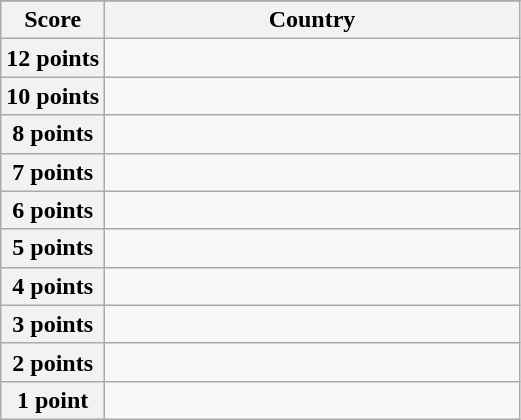<table class="wikitable">
<tr>
</tr>
<tr>
<th scope="col" width="20%">Score</th>
<th scope="col">Country</th>
</tr>
<tr>
<th scope="row">12 points</th>
<td></td>
</tr>
<tr>
<th scope="row">10 points</th>
<td></td>
</tr>
<tr>
<th scope="row">8 points</th>
<td></td>
</tr>
<tr>
<th scope="row">7 points</th>
<td></td>
</tr>
<tr>
<th scope="row">6 points</th>
<td></td>
</tr>
<tr>
<th scope="row">5 points</th>
<td></td>
</tr>
<tr>
<th scope="row">4 points</th>
<td></td>
</tr>
<tr>
<th scope="row">3 points</th>
<td></td>
</tr>
<tr>
<th scope="row">2 points</th>
<td></td>
</tr>
<tr>
<th scope="row">1 point</th>
<td></td>
</tr>
</table>
